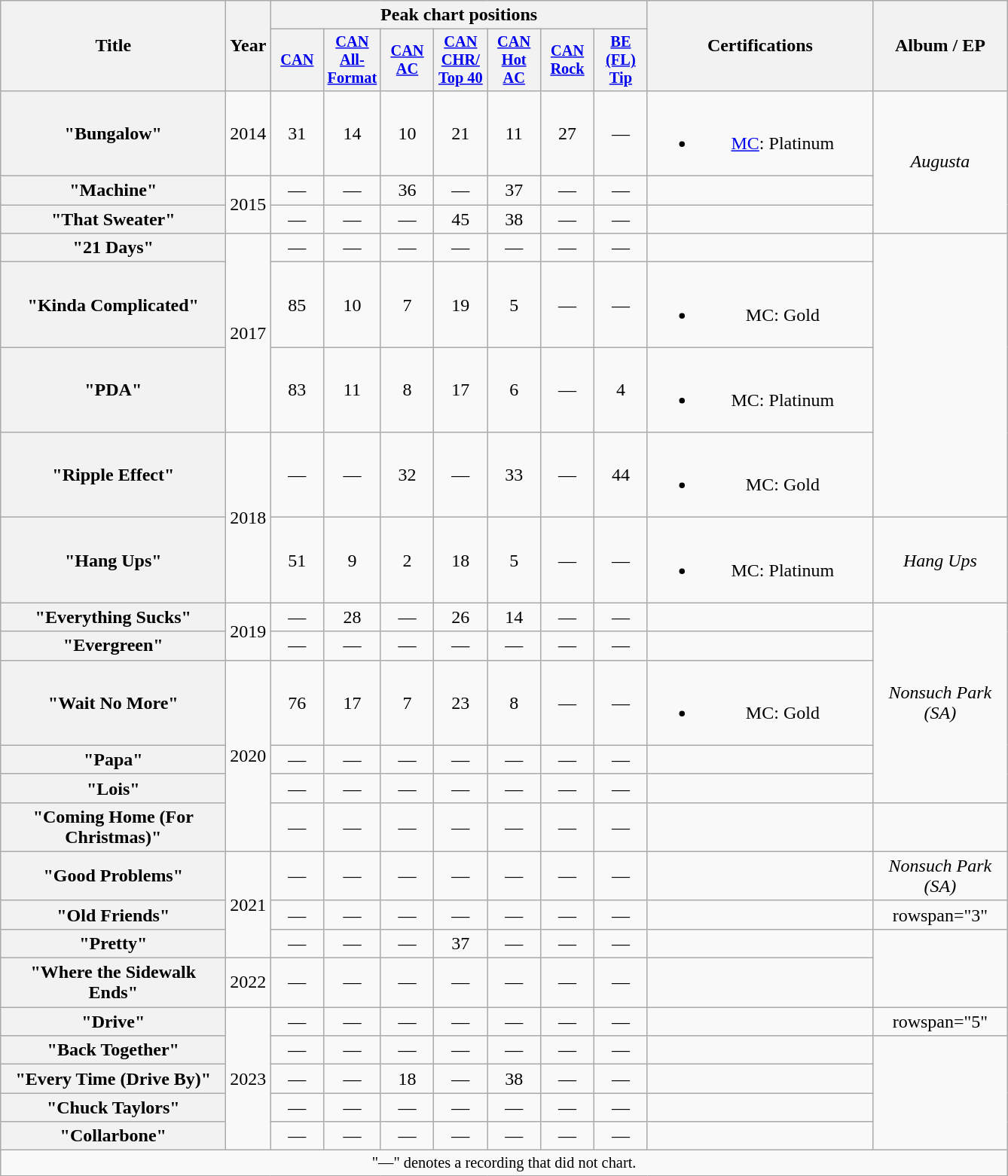<table class="wikitable plainrowheaders" style="text-align:center;">
<tr>
<th scope="col" rowspan="2" style="width:12em;">Title</th>
<th scope="col" rowspan="2" style="width:1em;">Year</th>
<th scope="col" colspan="7">Peak chart positions</th>
<th scope="col" rowspan="2" style="width:12em;">Certifications</th>
<th scope="col" rowspan="2" style="width:7em;">Album / EP</th>
</tr>
<tr>
<th scope="col" style="width:3em;font-size:85%;"><a href='#'>CAN</a><br></th>
<th scope="col" style="width:3em;font-size:85%;"><a href='#'>CAN<br>All-Format</a><br></th>
<th scope="col" style="width:3em;font-size:85%;"><a href='#'>CAN<br>AC</a><br></th>
<th scope="col" style="width:3em;font-size:85%;"><a href='#'>CAN<br>CHR/ Top 40</a><br></th>
<th scope="col" style="width:3em;font-size:85%;"><a href='#'>CAN<br>Hot AC</a><br></th>
<th scope="col" style="width:3em;font-size:85%;"><a href='#'>CAN<br>Rock</a><br></th>
<th scope="col" style="width:3em;font-size:85%;"><a href='#'>BE<br>(FL)<br>Tip</a><br></th>
</tr>
<tr>
<th scope="row">"Bungalow"</th>
<td>2014</td>
<td>31</td>
<td>14</td>
<td>10</td>
<td>21</td>
<td>11</td>
<td>27</td>
<td>—</td>
<td><br><ul><li><a href='#'>MC</a>: Platinum</li></ul></td>
<td rowspan="3"><em>Augusta</em></td>
</tr>
<tr>
<th scope="row">"Machine"</th>
<td rowspan="2">2015</td>
<td>—</td>
<td>—</td>
<td>36</td>
<td>—</td>
<td>37</td>
<td>—</td>
<td>—</td>
<td></td>
</tr>
<tr>
<th scope="row">"That Sweater"</th>
<td>—</td>
<td>—</td>
<td>—</td>
<td>45</td>
<td>38</td>
<td>—</td>
<td>—</td>
<td></td>
</tr>
<tr>
<th scope="row">"21 Days"</th>
<td rowspan="3">2017</td>
<td>—</td>
<td>—</td>
<td>—</td>
<td>—</td>
<td>—</td>
<td>—</td>
<td>—</td>
<td></td>
<td rowspan="4"></td>
</tr>
<tr>
<th scope="row">"Kinda Complicated"</th>
<td>85</td>
<td>10</td>
<td>7</td>
<td>19</td>
<td>5</td>
<td>—</td>
<td>—</td>
<td><br><ul><li>MC: Gold</li></ul></td>
</tr>
<tr>
<th scope="row">"PDA"</th>
<td>83</td>
<td>11</td>
<td>8</td>
<td>17</td>
<td>6</td>
<td>—</td>
<td>4</td>
<td><br><ul><li>MC: Platinum</li></ul></td>
</tr>
<tr>
<th scope="row">"Ripple Effect"</th>
<td rowspan="2">2018</td>
<td>—</td>
<td>—</td>
<td>32</td>
<td>—</td>
<td>33</td>
<td>—</td>
<td>44</td>
<td><br><ul><li>MC: Gold</li></ul></td>
</tr>
<tr>
<th scope="row">"Hang Ups"</th>
<td>51</td>
<td>9</td>
<td>2</td>
<td>18</td>
<td>5</td>
<td>—</td>
<td>—</td>
<td><br><ul><li>MC: Platinum</li></ul></td>
<td><em>Hang Ups</em></td>
</tr>
<tr>
<th scope="row">"Everything Sucks"</th>
<td rowspan="2">2019</td>
<td>—</td>
<td>28</td>
<td>—</td>
<td>26</td>
<td>14</td>
<td>—</td>
<td>—</td>
<td></td>
<td rowspan="5"><em>Nonsuch Park (SA)</em></td>
</tr>
<tr>
<th scope="row">"Evergreen"</th>
<td>—</td>
<td>—</td>
<td>—</td>
<td>—</td>
<td>—</td>
<td>—</td>
<td>—</td>
<td></td>
</tr>
<tr>
<th scope="row">"Wait No More"</th>
<td rowspan="4">2020</td>
<td>76</td>
<td>17</td>
<td>7</td>
<td>23</td>
<td>8</td>
<td>—</td>
<td>—</td>
<td><br><ul><li>MC: Gold</li></ul></td>
</tr>
<tr>
<th scope="row">"Papa"</th>
<td>—</td>
<td>—</td>
<td>—</td>
<td>—</td>
<td>—</td>
<td>—</td>
<td>—</td>
<td></td>
</tr>
<tr>
<th scope="row">"Lois"</th>
<td>—</td>
<td>—</td>
<td>—</td>
<td>—</td>
<td>—</td>
<td>—</td>
<td>—</td>
<td></td>
</tr>
<tr>
<th scope="row">"Coming Home (For Christmas)"</th>
<td>—</td>
<td>—</td>
<td>—</td>
<td>—</td>
<td>—</td>
<td>—</td>
<td>—</td>
<td></td>
<td></td>
</tr>
<tr>
<th scope="row">"Good Problems"</th>
<td rowspan="3">2021</td>
<td>—</td>
<td>—</td>
<td>—</td>
<td>—</td>
<td>—</td>
<td>—</td>
<td>—</td>
<td></td>
<td><em>Nonsuch Park (SA)</em></td>
</tr>
<tr>
<th scope="row">"Old Friends"</th>
<td>—</td>
<td>—</td>
<td>—</td>
<td>—</td>
<td>—</td>
<td>—</td>
<td>—</td>
<td></td>
<td>rowspan="3" </td>
</tr>
<tr>
<th scope="row">"Pretty"</th>
<td>—</td>
<td>—</td>
<td>—</td>
<td>37</td>
<td>—</td>
<td>—</td>
<td>—</td>
<td></td>
</tr>
<tr>
<th scope="row">"Where the Sidewalk Ends"<br></th>
<td>2022</td>
<td>—</td>
<td>—</td>
<td>—</td>
<td>—</td>
<td>—</td>
<td>—</td>
<td>—</td>
<td></td>
</tr>
<tr>
<th scope="row">"Drive"</th>
<td rowspan="5">2023</td>
<td>—</td>
<td>—</td>
<td>—</td>
<td>—</td>
<td>—</td>
<td>—</td>
<td>—</td>
<td></td>
<td>rowspan="5" </td>
</tr>
<tr>
<th scope="row">"Back Together"</th>
<td>—</td>
<td>—</td>
<td>—</td>
<td>—</td>
<td>—</td>
<td>—</td>
<td>—</td>
<td></td>
</tr>
<tr>
<th scope="row">"Every Time (Drive By)"</th>
<td>—</td>
<td>—</td>
<td>18</td>
<td>—</td>
<td>38</td>
<td>—</td>
<td>—</td>
<td></td>
</tr>
<tr>
<th scope="row">"Chuck Taylors"</th>
<td>—</td>
<td>—</td>
<td>—</td>
<td>—</td>
<td>—</td>
<td>—</td>
<td>—</td>
<td></td>
</tr>
<tr>
<th scope="row">"Collarbone"</th>
<td>—</td>
<td>—</td>
<td>—</td>
<td>—</td>
<td>—</td>
<td>—</td>
<td>—</td>
<td></td>
</tr>
<tr>
<td colspan="11" style="font-size:85%">"—" denotes a recording that did not chart.</td>
</tr>
</table>
